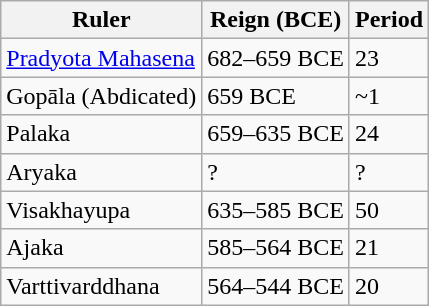<table class="wikitable">
<tr>
<th>Ruler</th>
<th>Reign (BCE)</th>
<th>Period</th>
</tr>
<tr>
<td><a href='#'>Pradyota Mahasena</a></td>
<td>682–659 BCE</td>
<td>23</td>
</tr>
<tr>
<td>Gopāla (Abdicated)</td>
<td>659 BCE</td>
<td>~1</td>
</tr>
<tr>
<td>Palaka</td>
<td>659–635 BCE</td>
<td>24</td>
</tr>
<tr>
<td>Aryaka</td>
<td>?</td>
<td>?</td>
</tr>
<tr>
<td>Visakhayupa</td>
<td>635–585 BCE</td>
<td>50</td>
</tr>
<tr>
<td>Ajaka</td>
<td>585–564 BCE</td>
<td>21</td>
</tr>
<tr>
<td>Varttivarddhana</td>
<td>564–544 BCE</td>
<td>20</td>
</tr>
</table>
